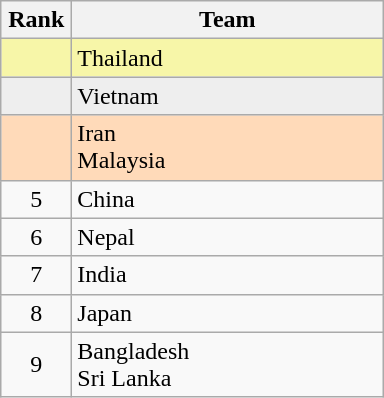<table class="wikitable" style="text-align:center;">
<tr>
<th width=40>Rank</th>
<th width=200>Team</th>
</tr>
<tr bgcolor=#f7f6a8>
<td></td>
<td style="text-align:left;">Thailand</td>
</tr>
<tr bgcolor=#EEEEEE>
<td></td>
<td style="text-align:left;">Vietnam</td>
</tr>
<tr bgcolor=#ffdab9>
<td></td>
<td style="text-align:left;">Iran<br>Malaysia</td>
</tr>
<tr>
<td>5</td>
<td style="text-align:left;">China</td>
</tr>
<tr>
<td>6</td>
<td style="text-align:left;">Nepal</td>
</tr>
<tr>
<td>7</td>
<td style="text-align:left;">India</td>
</tr>
<tr>
<td>8</td>
<td style="text-align:left;">Japan</td>
</tr>
<tr>
<td>9</td>
<td style="text-align:left;">Bangladesh<br>Sri Lanka</td>
</tr>
</table>
